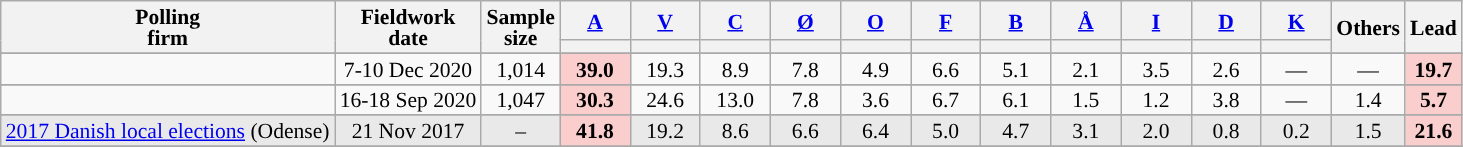<table class="wikitable sortable mw-datatable" style="text-align:center;font-size:90%;line-height:14px;">
<tr>
<th rowspan="2">Polling<br>firm</th>
<th rowspan="2">Fieldwork<br>date</th>
<th rowspan="2">Sample<br>size</th>
<th class="unsortable" style="width:40px;"><a href='#'>A</a></th>
<th class="unsortable" style="width:40px;"><a href='#'>V</a></th>
<th class="unsortable" style="width:40px;"><a href='#'>C</a></th>
<th class="unsortable" style="width:40px;"><a href='#'>Ø</a></th>
<th class="unsortable" style="width:40px;"><a href='#'>O</a></th>
<th class="unsortable" style="width:40px;"><a href='#'>F</a></th>
<th class="unsortable" style="width:40px;"><a href='#'>B</a></th>
<th class="unsortable" style="width:40px;"><a href='#'>Å</a></th>
<th class="unsortable" style="width:40px;"><a href='#'>I</a></th>
<th class="unsortable" style="width:40px;"><a href='#'>D</a></th>
<th class="unsortable" style="width:40px;"><a href='#'>K</a></th>
<th class="unsortable" style="width:40px;" rowspan="2">Others</th>
<th rowspan="2">Lead</th>
</tr>
<tr>
<th data-sort-type="number" style="background:"></th>
<th data-sort-type="number" style="background:"></th>
<th data-sort-type="number" style="background:"></th>
<th data-sort-type="number" style="background:"></th>
<th data-sort-type="number" style="background:"></th>
<th data-sort-type="number" style="background:"></th>
<th data-sort-type="number" style="background:"></th>
<th data-sort-type="number" style="background:"></th>
<th data-sort-type="number" style="background:"></th>
<th data-sort-type="number" style="background:"></th>
<th data-sort-type="number" style="background:"></th>
</tr>
<tr>
</tr>
<tr>
<td></td>
<td>7-10 Dec 2020</td>
<td>1,014</td>
<td style="background:#FACECD;"><strong>39.0</strong></td>
<td>19.3</td>
<td>8.9</td>
<td>7.8</td>
<td>4.9</td>
<td>6.6</td>
<td>5.1</td>
<td>2.1</td>
<td>3.5</td>
<td>2.6</td>
<td>—</td>
<td>—</td>
<td style="background:#FACECD;"><strong>19.7</strong></td>
</tr>
<tr>
</tr>
<tr>
<td></td>
<td>16-18 Sep 2020</td>
<td>1,047</td>
<td style="background:#FACECD;"><strong>30.3</strong></td>
<td>24.6</td>
<td>13.0</td>
<td>7.8</td>
<td>3.6</td>
<td>6.7</td>
<td>6.1</td>
<td>1.5</td>
<td>1.2</td>
<td>3.8</td>
<td>—</td>
<td>1.4</td>
<td style="background:#FACECD;"><strong>5.7</strong></td>
</tr>
<tr>
</tr>
<tr>
<td style="background:#E9E9E9;"><a href='#'>2017 Danish local elections</a> (Odense)</td>
<td style="background:#E9E9E9;" data-sort-value="2017-11-21">21 Nov 2017</td>
<td style="background:#E9E9E9;">–</td>
<td style="background:#FACECD;"><strong>41.8</strong></td>
<td style="background:#E9E9E9;">19.2</td>
<td style="background:#E9E9E9;">8.6</td>
<td style="background:#E9E9E9;">6.6</td>
<td style="background:#E9E9E9;">6.4</td>
<td style="background:#E9E9E9;">5.0</td>
<td style="background:#E9E9E9;">4.7</td>
<td style="background:#E9E9E9;">3.1</td>
<td style="background:#E9E9E9;">2.0</td>
<td style="background:#E9E9E9;">0.8</td>
<td style="background:#E9E9E9;">0.2</td>
<td style="background:#E9E9E9;">1.5</td>
<td style="background:#FACECD;"><strong>21.6</strong></td>
</tr>
<tr>
</tr>
</table>
